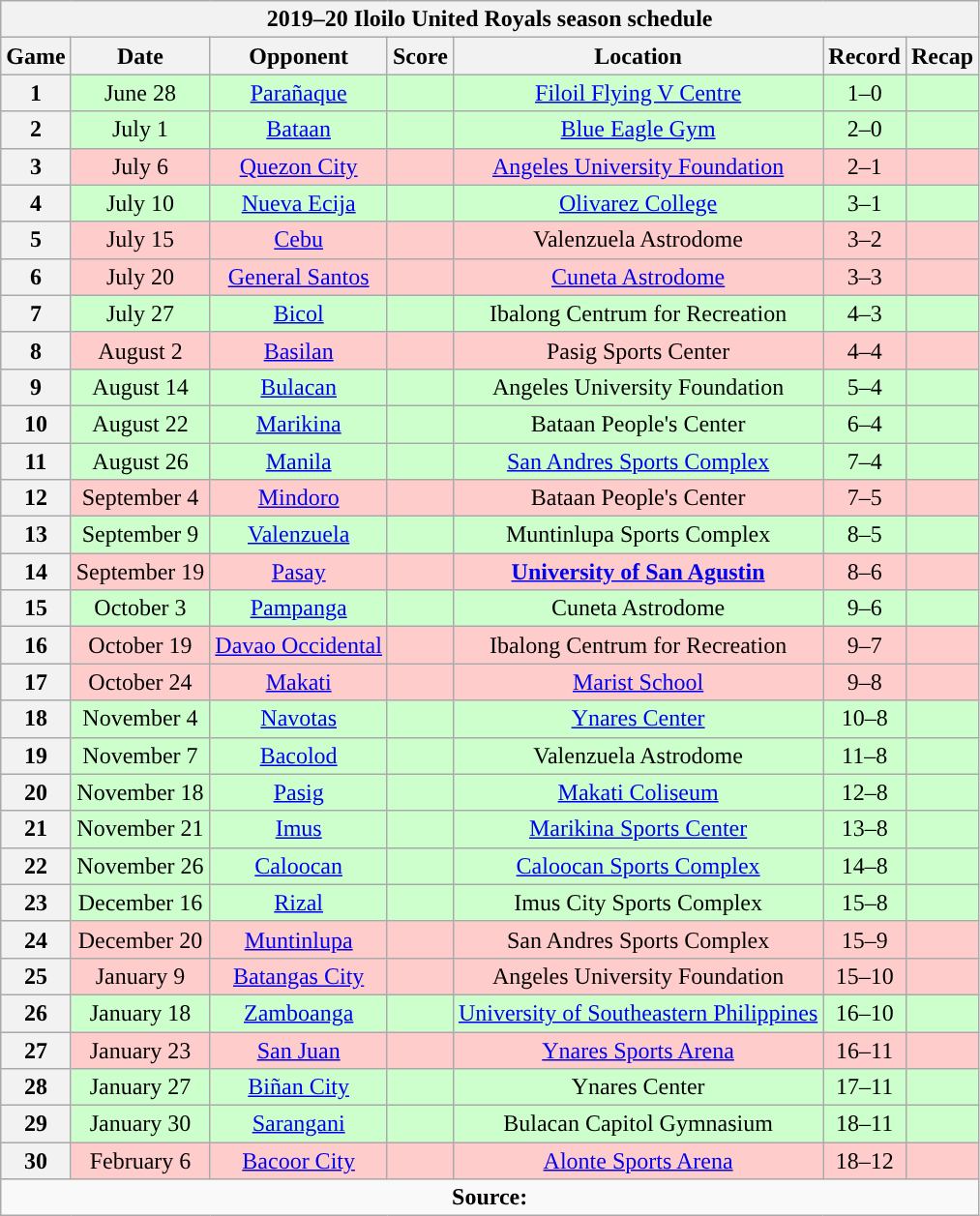<table class="wikitable" style="text-align:center">
<tr>
<th colspan=7>2019–20 Iloilo United Royals season schedule</th>
</tr>
<tr>
<th>Game</th>
<th>Date</th>
<th>Opponent</th>
<th>Score</th>
<th>Location</th>
<th>Record</th>
<th>Recap<br></th>
</tr>
<tr style="background:#cfc">
<th>1</th>
<td>June 28</td>
<td><a href='#'>Parañaque</a></td>
<td></td>
<td><a href='#'>Filoil Flying V Centre</a></td>
<td>1–0</td>
<td></td>
</tr>
<tr style="background:#cfc">
<th>2</th>
<td>July 1</td>
<td><a href='#'>Bataan</a></td>
<td></td>
<td><a href='#'>Blue Eagle Gym</a></td>
<td>2–0</td>
<td></td>
</tr>
<tr style="background:#fcc">
<th>3</th>
<td>July 6</td>
<td><a href='#'>Quezon City</a></td>
<td></td>
<td><a href='#'>Angeles University Foundation</a></td>
<td>2–1</td>
<td></td>
</tr>
<tr style="background:#cfc">
<th>4</th>
<td>July 10</td>
<td><a href='#'>Nueva Ecija</a></td>
<td></td>
<td><a href='#'>Olivarez College</a></td>
<td>3–1</td>
<td></td>
</tr>
<tr style="background:#fcc">
<th>5</th>
<td>July 15</td>
<td><a href='#'>Cebu</a></td>
<td></td>
<td>Valenzuela Astrodome</td>
<td>3–2</td>
<td></td>
</tr>
<tr style="background:#fcc">
<th>6</th>
<td>July 20</td>
<td><a href='#'>General Santos</a></td>
<td></td>
<td><a href='#'>Cuneta Astrodome</a></td>
<td>3–3</td>
<td></td>
</tr>
<tr style="background:#cfc">
<th>7</th>
<td>July 27</td>
<td><a href='#'>Bicol</a></td>
<td></td>
<td>Ibalong Centrum for Recreation</td>
<td>4–3</td>
<td></td>
</tr>
<tr style="background:#fcc">
<th>8</th>
<td>August 2</td>
<td><a href='#'>Basilan</a></td>
<td></td>
<td>Pasig Sports Center</td>
<td>4–4</td>
<td></td>
</tr>
<tr style="background:#cfc">
<th>9</th>
<td>August 14</td>
<td><a href='#'>Bulacan</a></td>
<td></td>
<td>Angeles University Foundation</td>
<td>5–4</td>
<td></td>
</tr>
<tr style="background:#cfc">
<th>10</th>
<td>August 22</td>
<td><a href='#'>Marikina</a></td>
<td></td>
<td>Bataan People's Center</td>
<td>6–4</td>
<td></td>
</tr>
<tr style="background:#cfc">
<th>11</th>
<td>August 26</td>
<td><a href='#'>Manila</a></td>
<td></td>
<td><a href='#'>San Andres Sports Complex</a></td>
<td>7–4</td>
<td><br></td>
</tr>
<tr style="background:#fcc">
<th>12</th>
<td>September 4</td>
<td><a href='#'>Mindoro</a></td>
<td></td>
<td>Bataan People's Center</td>
<td>7–5</td>
<td></td>
</tr>
<tr style="background:#cfc">
<th>13</th>
<td>September 9</td>
<td><a href='#'>Valenzuela</a></td>
<td></td>
<td>Muntinlupa Sports Complex</td>
<td>8–5</td>
<td></td>
</tr>
<tr style="background:#fcc">
<th>14</th>
<td>September 19</td>
<td><a href='#'>Pasay</a></td>
<td></td>
<td><strong><a href='#'>University of San Agustin</a></strong></td>
<td>8–6</td>
<td></td>
</tr>
<tr style="background:#cfc">
<th>15</th>
<td>October 3</td>
<td><a href='#'>Pampanga</a></td>
<td></td>
<td>Cuneta Astrodome</td>
<td>9–6</td>
<td></td>
</tr>
<tr style="background:#fcc">
<th>16</th>
<td>October 19</td>
<td><a href='#'>Davao Occidental</a></td>
<td></td>
<td>Ibalong Centrum for Recreation</td>
<td>9–7</td>
<td></td>
</tr>
<tr style="background:#fcc">
<th>17</th>
<td>October 24</td>
<td><a href='#'>Makati</a></td>
<td></td>
<td><a href='#'>Marist School</a></td>
<td>9–8</td>
<td></td>
</tr>
<tr style="background:#cfc">
<th>18</th>
<td>November 4</td>
<td><a href='#'>Navotas</a></td>
<td></td>
<td><a href='#'>Ynares Center</a></td>
<td>10–8</td>
<td></td>
</tr>
<tr style="background:#cfc">
<th>19</th>
<td>November 7</td>
<td><a href='#'>Bacolod</a></td>
<td></td>
<td>Valenzuela Astrodome</td>
<td>11–8</td>
<td></td>
</tr>
<tr style="background:#cfc">
<th>20</th>
<td>November 18</td>
<td><a href='#'>Pasig</a></td>
<td></td>
<td><a href='#'>Makati Coliseum</a></td>
<td>12–8</td>
<td></td>
</tr>
<tr style="background:#cfc">
<th>21</th>
<td>November 21</td>
<td><a href='#'>Imus</a></td>
<td></td>
<td><a href='#'>Marikina Sports Center</a></td>
<td>13–8</td>
<td></td>
</tr>
<tr style="background:#cfc">
<th>22</th>
<td>November 26</td>
<td><a href='#'>Caloocan</a></td>
<td></td>
<td><a href='#'>Caloocan Sports Complex</a></td>
<td>14–8</td>
<td><br></td>
</tr>
<tr style="background:#cfc">
<th>23</th>
<td>December 16</td>
<td><a href='#'>Rizal</a></td>
<td></td>
<td>Imus City Sports Complex</td>
<td>15–8</td>
<td></td>
</tr>
<tr style="background:#fcc">
<th>24</th>
<td>December 20</td>
<td><a href='#'>Muntinlupa</a></td>
<td></td>
<td>San Andres Sports Complex</td>
<td>15–9</td>
<td></td>
</tr>
<tr style="background:#fcc">
<th>25</th>
<td>January 9</td>
<td><a href='#'>Batangas City</a></td>
<td></td>
<td>Angeles University Foundation</td>
<td>15–10</td>
<td></td>
</tr>
<tr style="background:#cfc">
<th>26</th>
<td>January 18</td>
<td><a href='#'>Zamboanga</a></td>
<td></td>
<td><a href='#'>University of Southeastern Philippines</a></td>
<td>16–10</td>
<td></td>
</tr>
<tr style="background:#fcc">
<th>27</th>
<td>January 23</td>
<td><a href='#'>San Juan</a></td>
<td></td>
<td><a href='#'>Ynares Sports Arena</a></td>
<td>16–11</td>
<td></td>
</tr>
<tr style="background:#cfc">
<th>28</th>
<td>January 27</td>
<td><a href='#'>Biñan City</a></td>
<td></td>
<td>Ynares Center</td>
<td>17–11</td>
<td></td>
</tr>
<tr style="background:#cfc">
<th>29</th>
<td>January 30</td>
<td><a href='#'>Sarangani</a></td>
<td></td>
<td>Bulacan Capitol Gymnasium</td>
<td>18–11</td>
<td></td>
</tr>
<tr style="background:#fcc">
<th>30</th>
<td>February 6</td>
<td><a href='#'>Bacoor City</a></td>
<td></td>
<td><a href='#'>Alonte Sports Arena</a></td>
<td>18–12</td>
<td></td>
</tr>
<tr>
<td colspan=7 align=center><strong>Source: </strong></td>
</tr>
</table>
